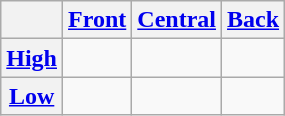<table class="wikitable" style="text-align:center;">
<tr>
<th></th>
<th><a href='#'>Front</a></th>
<th><a href='#'>Central</a></th>
<th><a href='#'>Back</a></th>
</tr>
<tr>
<th><a href='#'>High</a></th>
<td></td>
<td></td>
<td></td>
</tr>
<tr>
<th><a href='#'>Low</a></th>
<td></td>
<td></td>
<td></td>
</tr>
</table>
